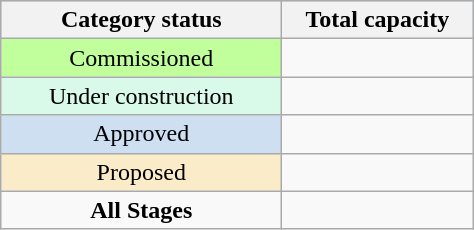<table class="wikitable sortable" style="text-align:center; font-size:100%; border-collapse:collapse;">
<tr style="background:#C1D8FF;">
<th width=180px><strong>Category status</strong></th>
<th width=120px><strong>Total capacity</strong></th>
</tr>
<tr>
<td style="background:#C0FF9B;">Commissioned</td>
<td></td>
</tr>
<tr>
<td style="background:#D9F9E9;">Under construction</td>
<td></td>
</tr>
<tr>
<td style="background:#CEDFF2;">Approved</td>
<td></td>
</tr>
<tr>
<td style="background:#FAECC8;">Proposed</td>
<td></td>
</tr>
<tr '>
<td><strong>All Stages</strong></td>
<td><strong></strong></td>
</tr>
</table>
